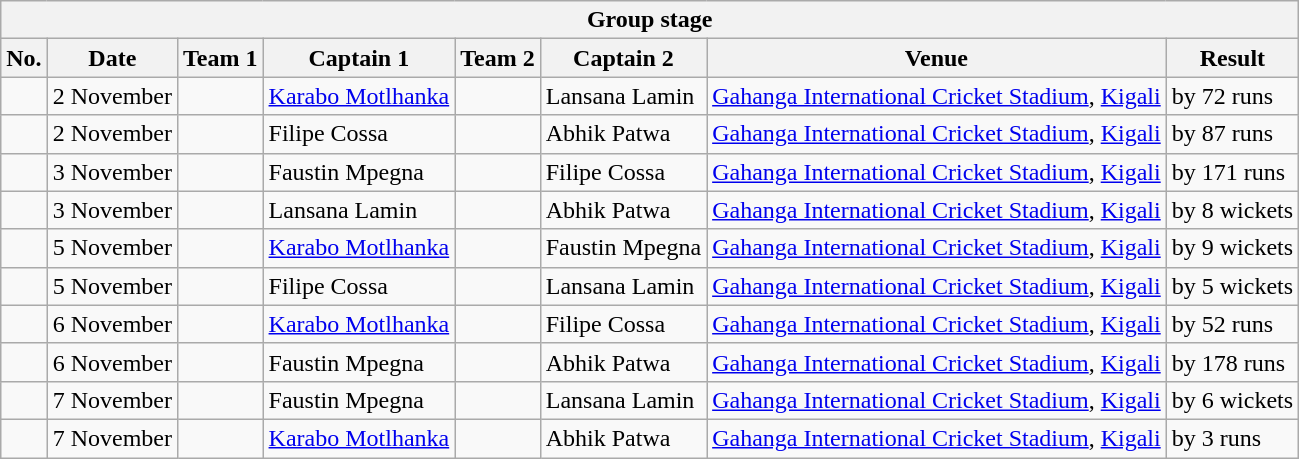<table class="wikitable">
<tr>
<th colspan="9">Group stage</th>
</tr>
<tr>
<th>No.</th>
<th>Date</th>
<th>Team 1</th>
<th>Captain 1</th>
<th>Team 2</th>
<th>Captain 2</th>
<th>Venue</th>
<th>Result</th>
</tr>
<tr>
<td></td>
<td>2 November</td>
<td></td>
<td><a href='#'>Karabo Motlhanka</a></td>
<td></td>
<td>Lansana Lamin</td>
<td><a href='#'>Gahanga International Cricket Stadium</a>, <a href='#'>Kigali</a></td>
<td> by 72 runs</td>
</tr>
<tr>
<td></td>
<td>2 November</td>
<td></td>
<td>Filipe Cossa</td>
<td></td>
<td>Abhik Patwa</td>
<td><a href='#'>Gahanga International Cricket Stadium</a>, <a href='#'>Kigali</a></td>
<td> by 87 runs</td>
</tr>
<tr>
<td></td>
<td>3 November</td>
<td></td>
<td>Faustin Mpegna</td>
<td></td>
<td>Filipe Cossa</td>
<td><a href='#'>Gahanga International Cricket Stadium</a>, <a href='#'>Kigali</a></td>
<td> by 171 runs</td>
</tr>
<tr>
<td></td>
<td>3 November</td>
<td></td>
<td>Lansana Lamin</td>
<td></td>
<td>Abhik Patwa</td>
<td><a href='#'>Gahanga International Cricket Stadium</a>, <a href='#'>Kigali</a></td>
<td> by 8 wickets</td>
</tr>
<tr>
<td></td>
<td>5 November</td>
<td></td>
<td><a href='#'>Karabo Motlhanka</a></td>
<td></td>
<td>Faustin Mpegna</td>
<td><a href='#'>Gahanga International Cricket Stadium</a>, <a href='#'>Kigali</a></td>
<td> by 9 wickets</td>
</tr>
<tr>
<td></td>
<td>5 November</td>
<td></td>
<td>Filipe Cossa</td>
<td></td>
<td>Lansana Lamin</td>
<td><a href='#'>Gahanga International Cricket Stadium</a>, <a href='#'>Kigali</a></td>
<td> by 5 wickets</td>
</tr>
<tr>
<td></td>
<td>6 November</td>
<td></td>
<td><a href='#'>Karabo Motlhanka</a></td>
<td></td>
<td>Filipe Cossa</td>
<td><a href='#'>Gahanga International Cricket Stadium</a>, <a href='#'>Kigali</a></td>
<td> by 52 runs</td>
</tr>
<tr>
<td></td>
<td>6 November</td>
<td></td>
<td>Faustin Mpegna</td>
<td></td>
<td>Abhik Patwa</td>
<td><a href='#'>Gahanga International Cricket Stadium</a>, <a href='#'>Kigali</a></td>
<td> by 178 runs</td>
</tr>
<tr>
<td></td>
<td>7 November</td>
<td></td>
<td>Faustin Mpegna</td>
<td></td>
<td>Lansana Lamin</td>
<td><a href='#'>Gahanga International Cricket Stadium</a>, <a href='#'>Kigali</a></td>
<td> by 6 wickets</td>
</tr>
<tr>
<td></td>
<td>7 November</td>
<td></td>
<td><a href='#'>Karabo Motlhanka</a></td>
<td></td>
<td>Abhik Patwa</td>
<td><a href='#'>Gahanga International Cricket Stadium</a>, <a href='#'>Kigali</a></td>
<td> by 3 runs</td>
</tr>
</table>
